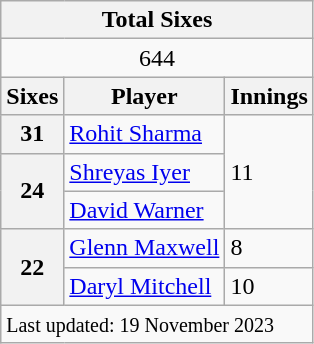<table class="wikitable">
<tr>
<th colspan="3">Total Sixes</th>
</tr>
<tr>
<td colspan="3" style="text-align:center;">644</td>
</tr>
<tr>
<th>Sixes</th>
<th>Player</th>
<th>Innings</th>
</tr>
<tr>
<th>31</th>
<td> <a href='#'>Rohit Sharma</a></td>
<td rowspan=3>11</td>
</tr>
<tr>
<th rowspan=2>24</th>
<td> <a href='#'>Shreyas Iyer</a></td>
</tr>
<tr>
<td> <a href='#'>David Warner</a></td>
</tr>
<tr>
<th rowspan=2>22</th>
<td> <a href='#'>Glenn Maxwell</a></td>
<td>8</td>
</tr>
<tr>
<td> <a href='#'>Daryl Mitchell</a></td>
<td>10</td>
</tr>
<tr class="sortbottom">
<td colspan="3"><small>Last updated: 19 November 2023</small></td>
</tr>
</table>
